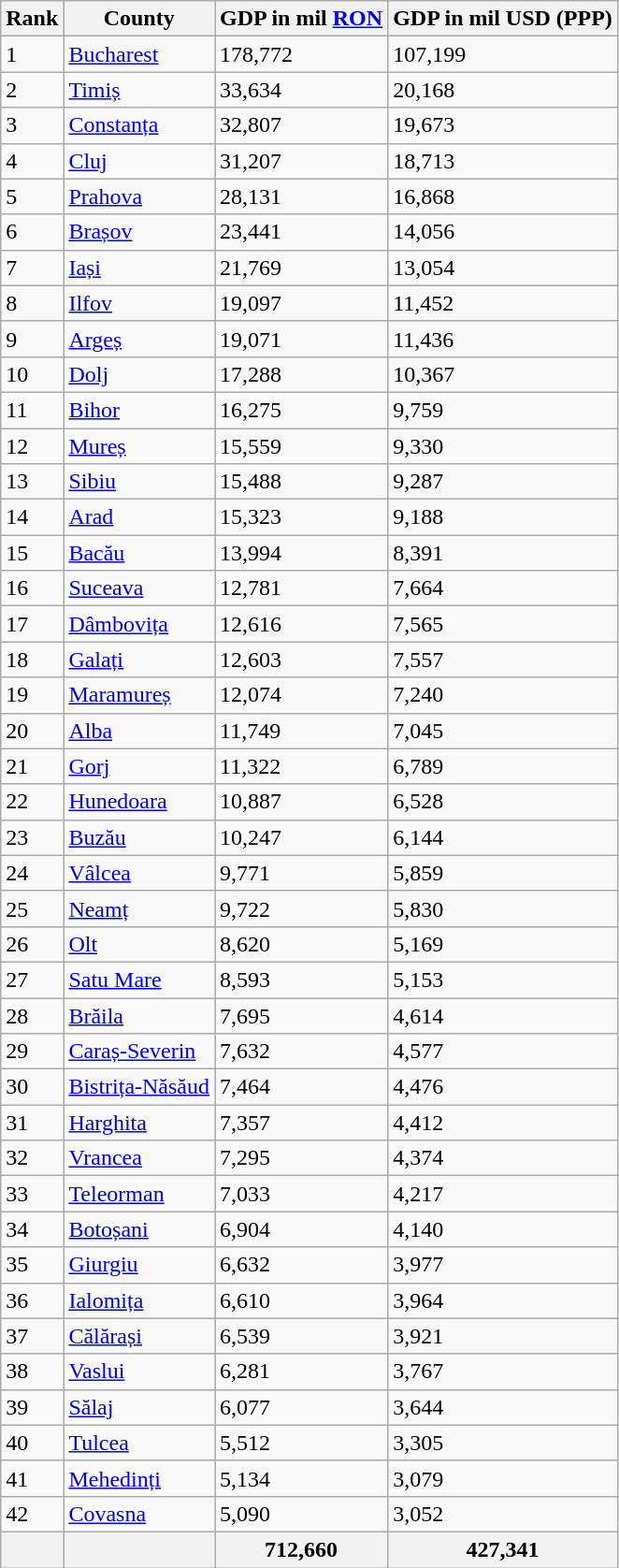<table class="wikitable sortable">
<tr>
<th>Rank</th>
<th>County</th>
<th>GDP in mil <a href='#'>RON</a></th>
<th>GDP in mil USD (PPP)</th>
</tr>
<tr>
<td>1</td>
<td><a href='#'>Bucharest</a></td>
<td>178,772</td>
<td>107,199</td>
</tr>
<tr>
<td>2</td>
<td><a href='#'>Timiș</a></td>
<td>33,634</td>
<td>20,168</td>
</tr>
<tr>
<td>3</td>
<td><a href='#'>Constanța</a></td>
<td>32,807</td>
<td>19,673</td>
</tr>
<tr>
<td>4</td>
<td><a href='#'>Cluj</a></td>
<td>31,207</td>
<td>18,713</td>
</tr>
<tr>
<td>5</td>
<td><a href='#'>Prahova</a></td>
<td>28,131</td>
<td>16,868</td>
</tr>
<tr>
<td>6</td>
<td><a href='#'>Brașov</a></td>
<td>23,441</td>
<td>14,056</td>
</tr>
<tr>
<td>7</td>
<td><a href='#'>Iași</a></td>
<td>21,769</td>
<td>13,054</td>
</tr>
<tr>
<td>8</td>
<td><a href='#'>Ilfov</a></td>
<td>19,097</td>
<td>11,452</td>
</tr>
<tr>
<td>9</td>
<td><a href='#'>Argeș</a></td>
<td>19,071</td>
<td>11,436</td>
</tr>
<tr>
<td>10</td>
<td><a href='#'>Dolj</a></td>
<td>17,288</td>
<td>10,367</td>
</tr>
<tr>
<td>11</td>
<td><a href='#'>Bihor</a></td>
<td>16,275</td>
<td>9,759</td>
</tr>
<tr>
<td>12</td>
<td><a href='#'>Mureș</a></td>
<td>15,559</td>
<td>9,330</td>
</tr>
<tr>
<td>13</td>
<td><a href='#'>Sibiu</a></td>
<td>15,488</td>
<td>9,287</td>
</tr>
<tr>
<td>14</td>
<td><a href='#'>Arad</a></td>
<td>15,323</td>
<td>9,188</td>
</tr>
<tr>
<td>15</td>
<td><a href='#'>Bacău</a></td>
<td>13,994</td>
<td>8,391</td>
</tr>
<tr>
<td>16</td>
<td><a href='#'>Suceava</a></td>
<td>12,781</td>
<td>7,664</td>
</tr>
<tr>
<td>17</td>
<td><a href='#'>Dâmbovița</a></td>
<td>12,616</td>
<td>7,565</td>
</tr>
<tr>
<td>18</td>
<td><a href='#'>Galați</a></td>
<td>12,603</td>
<td>7,557</td>
</tr>
<tr>
<td>19</td>
<td><a href='#'>Maramureș</a></td>
<td>12,074</td>
<td>7,240</td>
</tr>
<tr>
<td>20</td>
<td><a href='#'>Alba</a></td>
<td>11,749</td>
<td>7,045</td>
</tr>
<tr>
<td>21</td>
<td><a href='#'>Gorj</a></td>
<td>11,322</td>
<td>6,789</td>
</tr>
<tr>
<td>22</td>
<td><a href='#'>Hunedoara</a></td>
<td>10,887</td>
<td>6,528</td>
</tr>
<tr>
<td>23</td>
<td><a href='#'>Buzău</a></td>
<td>10,247</td>
<td>6,144</td>
</tr>
<tr>
<td>24</td>
<td><a href='#'>Vâlcea</a></td>
<td>9,771</td>
<td>5,859</td>
</tr>
<tr>
<td>25</td>
<td><a href='#'>Neamț</a></td>
<td>9,722</td>
<td>5,830</td>
</tr>
<tr>
<td>26</td>
<td><a href='#'>Olt</a></td>
<td>8,620</td>
<td>5,169</td>
</tr>
<tr>
<td>27</td>
<td><a href='#'>Satu Mare</a></td>
<td>8,593</td>
<td>5,153</td>
</tr>
<tr>
<td>28</td>
<td><a href='#'>Brăila</a></td>
<td>7,695</td>
<td>4,614</td>
</tr>
<tr>
<td>29</td>
<td><a href='#'>Caraș-Severin</a></td>
<td>7,632</td>
<td>4,577</td>
</tr>
<tr>
<td>30</td>
<td><a href='#'>Bistrița-Năsăud</a></td>
<td>7,464</td>
<td>4,476</td>
</tr>
<tr>
<td>31</td>
<td><a href='#'>Harghita</a></td>
<td>7,357</td>
<td>4,412</td>
</tr>
<tr>
<td>32</td>
<td><a href='#'>Vrancea</a></td>
<td>7,295</td>
<td>4,374</td>
</tr>
<tr>
<td>33</td>
<td><a href='#'>Teleorman</a></td>
<td>7,033</td>
<td>4,217</td>
</tr>
<tr>
<td>34</td>
<td><a href='#'>Botoșani</a></td>
<td>6,904</td>
<td>4,140</td>
</tr>
<tr>
<td>35</td>
<td><a href='#'>Giurgiu</a></td>
<td>6,632</td>
<td>3,977</td>
</tr>
<tr>
<td>36</td>
<td><a href='#'>Ialomița</a></td>
<td>6,610</td>
<td>3,964</td>
</tr>
<tr>
<td>37</td>
<td><a href='#'>Călărași</a></td>
<td>6,539</td>
<td>3,921</td>
</tr>
<tr>
<td>38</td>
<td><a href='#'>Vaslui</a></td>
<td>6,281</td>
<td>3,767</td>
</tr>
<tr>
<td>39</td>
<td><a href='#'>Sălaj</a></td>
<td>6,077</td>
<td>3,644</td>
</tr>
<tr>
<td>40</td>
<td><a href='#'>Tulcea</a></td>
<td>5,512</td>
<td>3,305</td>
</tr>
<tr>
<td>41</td>
<td><a href='#'>Mehedinți</a></td>
<td>5,134</td>
<td>3,079</td>
</tr>
<tr>
<td>42</td>
<td><a href='#'>Covasna</a></td>
<td>5,090</td>
<td>3,052</td>
</tr>
<tr>
<th></th>
<th></th>
<th>712,660</th>
<th>427,341</th>
</tr>
</table>
